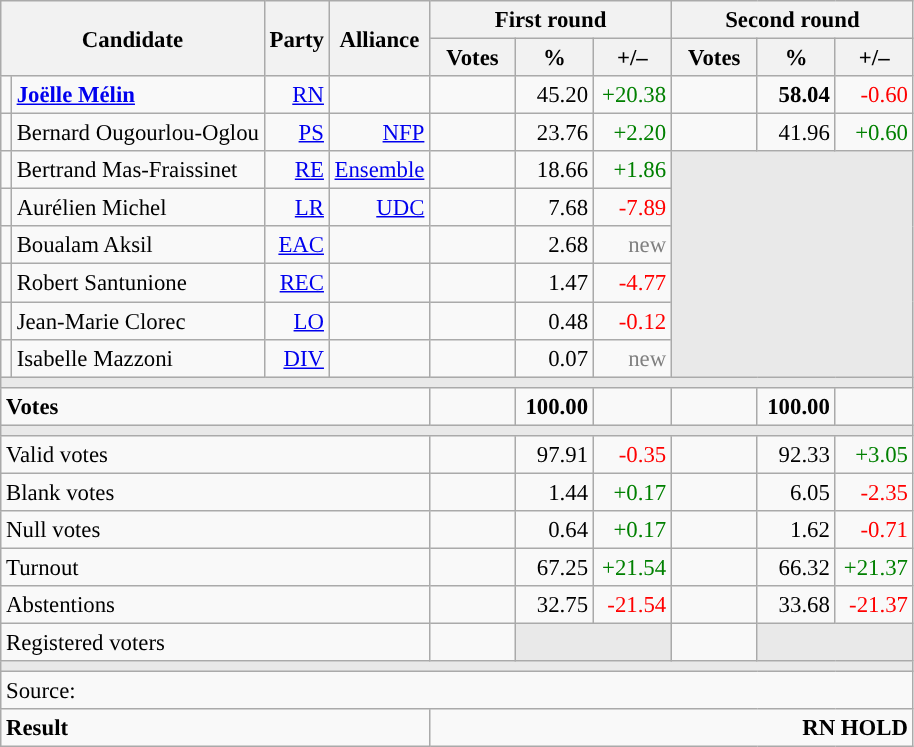<table class="wikitable" style="text-align:right;font-size:95%;">
<tr>
<th rowspan="2" colspan="2">Candidate</th>
<th colspan="1" rowspan="2">Party</th>
<th colspan="1" rowspan="2">Alliance</th>
<th colspan="3">First round</th>
<th colspan="3">Second round</th>
</tr>
<tr>
<th style="width:50px;">Votes</th>
<th style="width:45px;">%</th>
<th style="width:45px;">+/–</th>
<th style="width:50px;">Votes</th>
<th style="width:45px;">%</th>
<th style="width:45px;">+/–</th>
</tr>
<tr>
<td style="color:inherit;background:"></td>
<td style="text-align:left;"><strong><a href='#'>Joëlle Mélin</a></strong></td>
<td><a href='#'>RN</a></td>
<td></td>
<td></td>
<td>45.20</td>
<td style="color:green;">+20.38</td>
<td><strong></strong></td>
<td><strong>58.04</strong></td>
<td style="color:red;">-0.60</td>
</tr>
<tr>
<td style="color:inherit;background:"></td>
<td style="text-align:left;">Bernard Ougourlou-Oglou</td>
<td><a href='#'>PS</a></td>
<td><a href='#'>NFP</a></td>
<td></td>
<td>23.76</td>
<td style="color:green;">+2.20</td>
<td></td>
<td>41.96</td>
<td style="color:green;">+0.60</td>
</tr>
<tr>
<td style="color:inherit;background:"></td>
<td style="text-align:left;">Bertrand Mas-Fraissinet</td>
<td><a href='#'>RE</a></td>
<td><a href='#'>Ensemble</a></td>
<td></td>
<td>18.66</td>
<td style="color:green;">+1.86</td>
<td colspan="3" rowspan="6" style="background:#E9E9E9;"></td>
</tr>
<tr>
<td style="color:inherit;background:"></td>
<td style="text-align:left;">Aurélien Michel</td>
<td><a href='#'>LR</a></td>
<td><a href='#'>UDC</a></td>
<td></td>
<td>7.68</td>
<td style="color:red;">-7.89</td>
</tr>
<tr>
<td style="color:inherit;background:"></td>
<td style="text-align:left;">Boualam Aksil</td>
<td><a href='#'>EAC</a></td>
<td></td>
<td></td>
<td>2.68</td>
<td style="color:grey;">new</td>
</tr>
<tr>
<td style="color:inherit;background:"></td>
<td style="text-align:left;">Robert Santunione</td>
<td><a href='#'>REC</a></td>
<td></td>
<td></td>
<td>1.47</td>
<td style="color:red;">-4.77</td>
</tr>
<tr>
<td style="color:inherit;background:"></td>
<td style="text-align:left;">Jean-Marie Clorec</td>
<td><a href='#'>LO</a></td>
<td></td>
<td></td>
<td>0.48</td>
<td style="color:red;">-0.12</td>
</tr>
<tr>
<td style="color:inherit;background:"></td>
<td style="text-align:left;">Isabelle Mazzoni</td>
<td><a href='#'>DIV</a></td>
<td></td>
<td></td>
<td>0.07</td>
<td style="color:grey;">new</td>
</tr>
<tr>
<td colspan="10" style="background:#E9E9E9;"></td>
</tr>
<tr style="font-weight:bold;">
<td colspan="4" style="text-align:left;">Votes</td>
<td></td>
<td>100.00</td>
<td></td>
<td></td>
<td>100.00</td>
<td></td>
</tr>
<tr>
<td colspan="10" style="background:#E9E9E9;"></td>
</tr>
<tr>
<td colspan="4" style="text-align:left;">Valid votes</td>
<td></td>
<td>97.91</td>
<td style="color:red;">-0.35</td>
<td></td>
<td>92.33</td>
<td style="color:green;">+3.05</td>
</tr>
<tr>
<td colspan="4" style="text-align:left;">Blank votes</td>
<td></td>
<td>1.44</td>
<td style="color:green;">+0.17</td>
<td></td>
<td>6.05</td>
<td style="color:red;">-2.35</td>
</tr>
<tr>
<td colspan="4" style="text-align:left;">Null votes</td>
<td></td>
<td>0.64</td>
<td style="color:green;">+0.17</td>
<td></td>
<td>1.62</td>
<td style="color:red;">-0.71</td>
</tr>
<tr>
<td colspan="4" style="text-align:left;">Turnout</td>
<td></td>
<td>67.25</td>
<td style="color:green;">+21.54</td>
<td></td>
<td>66.32</td>
<td style="color:green;">+21.37</td>
</tr>
<tr>
<td colspan="4" style="text-align:left;">Abstentions</td>
<td></td>
<td>32.75</td>
<td style="color:red;">-21.54</td>
<td></td>
<td>33.68</td>
<td style="color:red;">-21.37</td>
</tr>
<tr>
<td colspan="4" style="text-align:left;">Registered voters</td>
<td></td>
<td colspan="2" style="background:#E9E9E9;"></td>
<td></td>
<td colspan="2" style="background:#E9E9E9;"></td>
</tr>
<tr>
<td colspan="10" style="background:#E9E9E9;"></td>
</tr>
<tr>
<td colspan="10" style="text-align:left;">Source: </td>
</tr>
<tr style="font-weight:bold">
<td colspan="4" style="text-align:left;">Result</td>
<td colspan="6" style="background-color:">RN HOLD</td>
</tr>
</table>
